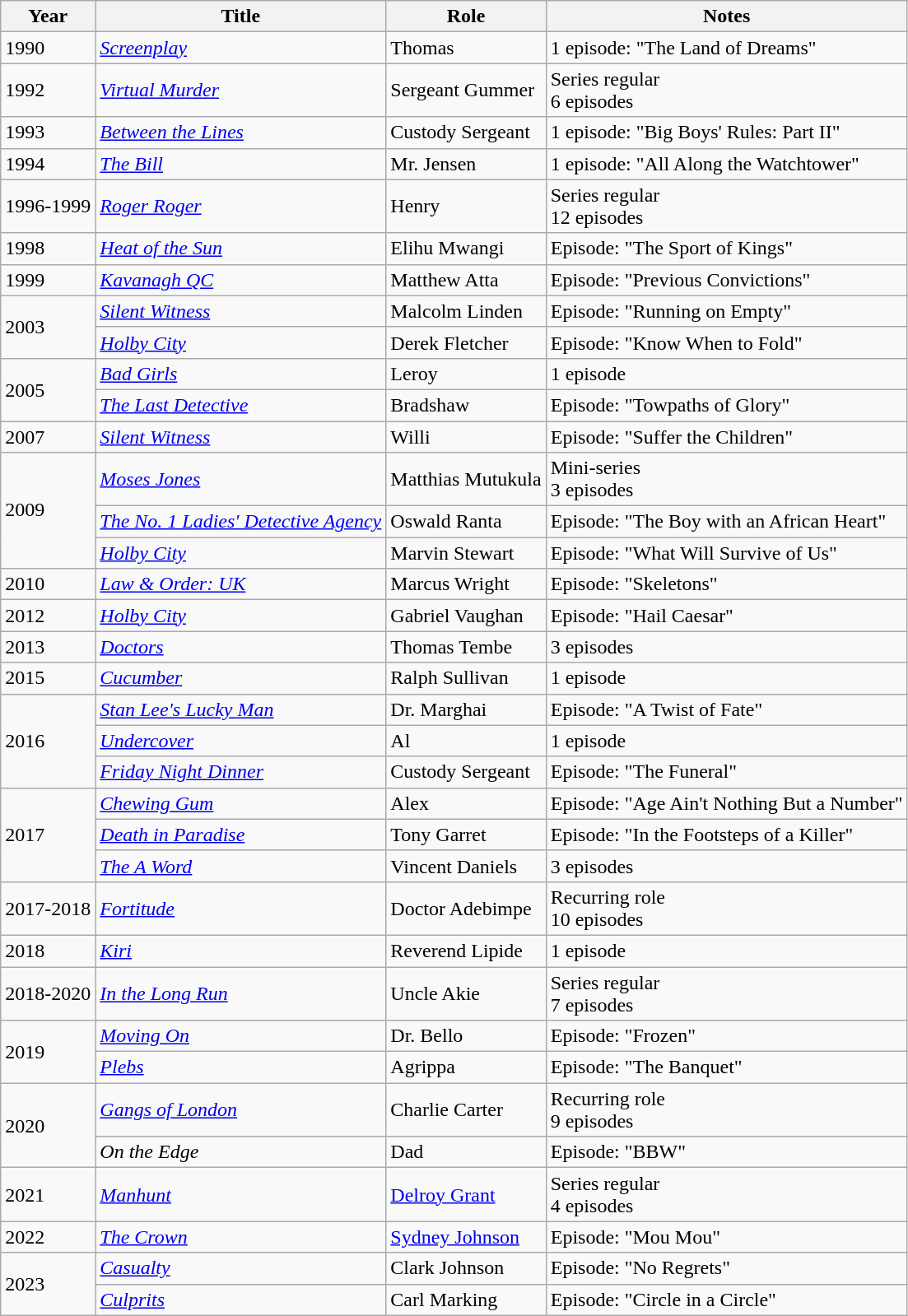<table class="wikitable sortable">
<tr>
<th>Year</th>
<th>Title</th>
<th>Role</th>
<th class="unsortable">Notes</th>
</tr>
<tr>
<td>1990</td>
<td><em><a href='#'>Screenplay</a></em></td>
<td>Thomas</td>
<td>1 episode: "The Land of Dreams"</td>
</tr>
<tr>
<td>1992</td>
<td><em><a href='#'>Virtual Murder</a></em></td>
<td>Sergeant Gummer</td>
<td>Series regular<br>6 episodes</td>
</tr>
<tr>
<td>1993</td>
<td><em><a href='#'>Between the Lines</a></em></td>
<td>Custody Sergeant</td>
<td>1 episode: "Big Boys' Rules: Part II"</td>
</tr>
<tr>
<td>1994</td>
<td><em><a href='#'>The Bill</a></em></td>
<td>Mr. Jensen</td>
<td>1 episode: "All Along the Watchtower"</td>
</tr>
<tr>
<td>1996-1999</td>
<td><em><a href='#'>Roger Roger</a></em></td>
<td>Henry</td>
<td>Series regular<br>12 episodes</td>
</tr>
<tr>
<td>1998</td>
<td><em><a href='#'>Heat of the Sun</a></em></td>
<td>Elihu Mwangi</td>
<td>Episode: "The Sport of Kings"</td>
</tr>
<tr>
<td>1999</td>
<td><em><a href='#'>Kavanagh QC</a></em></td>
<td>Matthew Atta</td>
<td>Episode: "Previous Convictions"</td>
</tr>
<tr>
<td rowspan="2">2003</td>
<td><em><a href='#'>Silent Witness</a></em></td>
<td>Malcolm Linden</td>
<td>Episode: "Running on Empty"</td>
</tr>
<tr>
<td><em><a href='#'>Holby City</a></em></td>
<td>Derek Fletcher</td>
<td>Episode: "Know When to Fold"</td>
</tr>
<tr>
<td rowspan="2">2005</td>
<td><em><a href='#'>Bad Girls</a></em></td>
<td>Leroy</td>
<td>1 episode</td>
</tr>
<tr>
<td><em><a href='#'>The Last Detective</a></em></td>
<td>Bradshaw</td>
<td>Episode: "Towpaths of Glory"</td>
</tr>
<tr>
<td>2007</td>
<td><em><a href='#'>Silent Witness</a></em></td>
<td>Willi</td>
<td>Episode: "Suffer the Children"</td>
</tr>
<tr>
<td rowspan="3">2009</td>
<td><em><a href='#'>Moses Jones</a></em></td>
<td>Matthias Mutukula</td>
<td>Mini-series<br>3 episodes</td>
</tr>
<tr>
<td><em><a href='#'>The No. 1 Ladies' Detective Agency</a></em></td>
<td>Oswald Ranta</td>
<td>Episode: "The Boy with an African Heart"</td>
</tr>
<tr>
<td><em><a href='#'>Holby City</a></em></td>
<td>Marvin Stewart</td>
<td>Episode: "What Will Survive of Us"</td>
</tr>
<tr>
<td>2010</td>
<td><em><a href='#'>Law & Order: UK</a></em></td>
<td>Marcus Wright</td>
<td>Episode: "Skeletons"</td>
</tr>
<tr>
<td>2012</td>
<td><em><a href='#'>Holby City</a></em></td>
<td>Gabriel Vaughan</td>
<td>Episode: "Hail Caesar"</td>
</tr>
<tr>
<td>2013</td>
<td><em><a href='#'>Doctors</a></em></td>
<td>Thomas Tembe</td>
<td>3 episodes</td>
</tr>
<tr>
<td>2015</td>
<td><em><a href='#'>Cucumber</a></em></td>
<td>Ralph Sullivan</td>
<td>1 episode</td>
</tr>
<tr>
<td rowspan="3">2016</td>
<td><em><a href='#'>Stan Lee's Lucky Man</a></em></td>
<td>Dr. Marghai</td>
<td>Episode: "A Twist of Fate"</td>
</tr>
<tr>
<td><em><a href='#'>Undercover</a></em></td>
<td>Al</td>
<td>1 episode</td>
</tr>
<tr>
<td><em><a href='#'>Friday Night Dinner</a></em></td>
<td>Custody Sergeant</td>
<td>Episode: "The Funeral"</td>
</tr>
<tr>
<td rowspan="3">2017</td>
<td><em><a href='#'>Chewing Gum</a></em></td>
<td>Alex</td>
<td>Episode: "Age Ain't Nothing But a Number"</td>
</tr>
<tr>
<td><em><a href='#'>Death in Paradise</a></em></td>
<td>Tony Garret</td>
<td>Episode: "In the Footsteps of a Killer"</td>
</tr>
<tr>
<td><em><a href='#'>The A Word</a></em></td>
<td>Vincent Daniels</td>
<td>3 episodes</td>
</tr>
<tr>
<td>2017-2018</td>
<td><em><a href='#'>Fortitude</a></em></td>
<td>Doctor Adebimpe</td>
<td>Recurring role<br>10 episodes</td>
</tr>
<tr>
<td>2018</td>
<td><em><a href='#'>Kiri</a></em></td>
<td>Reverend Lipide</td>
<td>1 episode</td>
</tr>
<tr>
<td>2018-2020</td>
<td><em><a href='#'>In the Long Run</a></em></td>
<td>Uncle Akie</td>
<td>Series regular<br>7 episodes</td>
</tr>
<tr>
<td rowspan="2">2019</td>
<td><em><a href='#'>Moving On</a></em></td>
<td>Dr. Bello</td>
<td>Episode: "Frozen"</td>
</tr>
<tr>
<td><em><a href='#'>Plebs</a></em></td>
<td>Agrippa</td>
<td>Episode: "The Banquet"</td>
</tr>
<tr>
<td rowspan="2">2020</td>
<td><em><a href='#'>Gangs of London</a></em></td>
<td>Charlie Carter</td>
<td>Recurring role<br>9 episodes</td>
</tr>
<tr>
<td><em>On the Edge</em></td>
<td>Dad</td>
<td>Episode: "BBW"</td>
</tr>
<tr>
<td>2021</td>
<td><em><a href='#'>Manhunt</a></em></td>
<td><a href='#'>Delroy Grant</a></td>
<td>Series regular<br>4 episodes</td>
</tr>
<tr>
<td>2022</td>
<td><em><a href='#'>The Crown</a></em></td>
<td><a href='#'>Sydney Johnson</a></td>
<td>Episode: "Mou Mou"</td>
</tr>
<tr>
<td rowspan="2">2023</td>
<td><em><a href='#'>Casualty</a></em></td>
<td>Clark Johnson</td>
<td>Episode: "No Regrets"</td>
</tr>
<tr>
<td><em><a href='#'>Culprits</a></em></td>
<td>Carl Marking</td>
<td>Episode: "Circle in a Circle"</td>
</tr>
</table>
